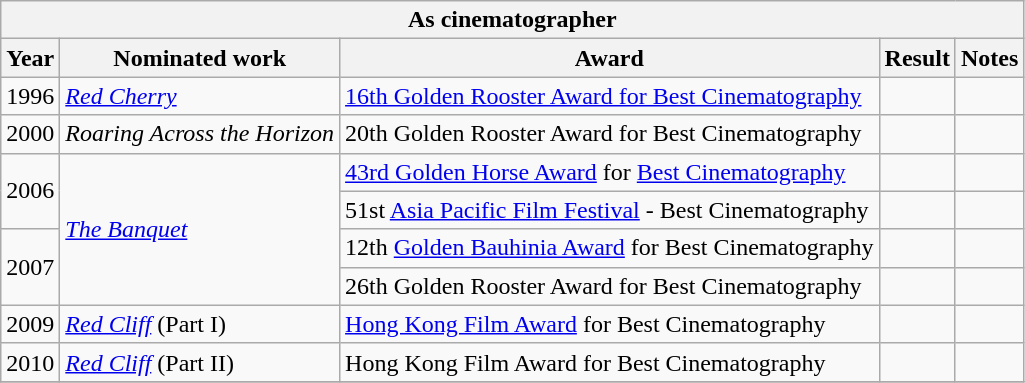<table class="wikitable">
<tr>
<th colspan="5">As cinematographer</th>
</tr>
<tr>
<th>Year</th>
<th>Nominated work</th>
<th>Award</th>
<th>Result</th>
<th>Notes</th>
</tr>
<tr>
<td>1996</td>
<td><em><a href='#'>Red Cherry</a></em></td>
<td><a href='#'>16th Golden Rooster Award for Best Cinematography</a></td>
<td></td>
<td></td>
</tr>
<tr>
<td>2000</td>
<td><em>Roaring Across the Horizon</em></td>
<td>20th Golden Rooster Award for Best Cinematography</td>
<td></td>
<td></td>
</tr>
<tr>
<td rowspan="2">2006</td>
<td rowspan="4"><em><a href='#'>The Banquet</a></em></td>
<td><a href='#'>43rd Golden Horse Award</a> for <a href='#'>Best Cinematography</a></td>
<td></td>
<td></td>
</tr>
<tr>
<td>51st <a href='#'>Asia Pacific Film Festival</a> - Best Cinematography</td>
<td></td>
<td></td>
</tr>
<tr>
<td rowspan="2">2007</td>
<td>12th <a href='#'>Golden Bauhinia Award</a> for Best Cinematography</td>
<td></td>
<td></td>
</tr>
<tr>
<td>26th Golden Rooster Award for Best Cinematography</td>
<td></td>
<td></td>
</tr>
<tr>
<td>2009</td>
<td><em><a href='#'>Red Cliff</a></em> (Part I)</td>
<td><a href='#'>Hong Kong Film Award</a> for Best Cinematography</td>
<td></td>
<td></td>
</tr>
<tr>
<td>2010</td>
<td><em><a href='#'>Red Cliff</a></em> (Part II)</td>
<td>Hong Kong Film Award for Best Cinematography</td>
<td></td>
<td></td>
</tr>
<tr>
</tr>
</table>
